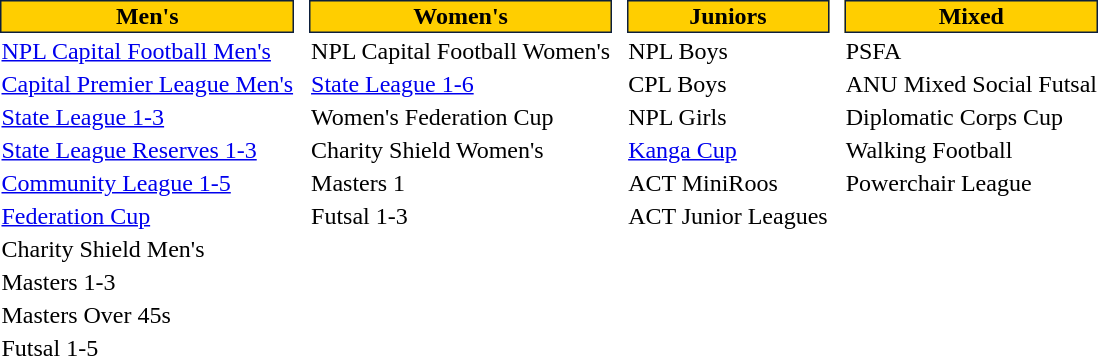<table class="toccolours">
<tr>
</tr>
<tr>
<th style="background:#FFCE00;color:black;border:#0c1f3d 1px solid">Men's</th>
<th></th>
<th></th>
<th style="background:#FFCE00;color:black;border:#0c1f3d 1px solid">Women's</th>
<th></th>
<th></th>
<th style="background:#FFCE00;color:black;border:#0c1f3d 1px solid">Juniors</th>
<th></th>
<th></th>
<th style="background:#FFCE00;color:black;border:#0c1f3d 1px solid">Mixed</th>
</tr>
<tr>
<td><a href='#'>NPL Capital Football Men's</a></td>
<td></td>
<td></td>
<td>NPL Capital Football Women's</td>
<td></td>
<td></td>
<td>NPL Boys</td>
<td></td>
<td></td>
<td>PSFA</td>
</tr>
<tr>
<td><a href='#'>Capital Premier League Men's</a></td>
<td></td>
<td></td>
<td><a href='#'>State League 1-6</a></td>
<td></td>
<td></td>
<td>CPL Boys</td>
<td></td>
<td></td>
<td>ANU Mixed Social Futsal</td>
</tr>
<tr>
<td><a href='#'>State League 1-3</a></td>
<td></td>
<td></td>
<td>Women's Federation Cup</td>
<td></td>
<td></td>
<td>NPL Girls</td>
<td></td>
<td></td>
<td>Diplomatic Corps Cup</td>
</tr>
<tr>
<td><a href='#'>State League Reserves 1-3</a></td>
<td></td>
<td></td>
<td>Charity Shield Women's</td>
<td></td>
<td></td>
<td><a href='#'>Kanga Cup</a></td>
<td></td>
<td></td>
<td>Walking Football</td>
</tr>
<tr>
<td><a href='#'>Community League 1-5</a></td>
<td></td>
<td></td>
<td>Masters 1</td>
<td></td>
<td></td>
<td>ACT MiniRoos</td>
<td></td>
<td></td>
<td>Powerchair League</td>
</tr>
<tr>
<td><a href='#'>Federation Cup</a></td>
<td></td>
<td></td>
<td>Futsal 1-3</td>
<td></td>
<td></td>
<td>ACT Junior Leagues</td>
</tr>
<tr>
<td>Charity Shield Men's</td>
</tr>
<tr>
<td>Masters 1-3</td>
</tr>
<tr>
<td>Masters Over 45s</td>
</tr>
<tr>
<td>Futsal 1-5</td>
</tr>
</table>
